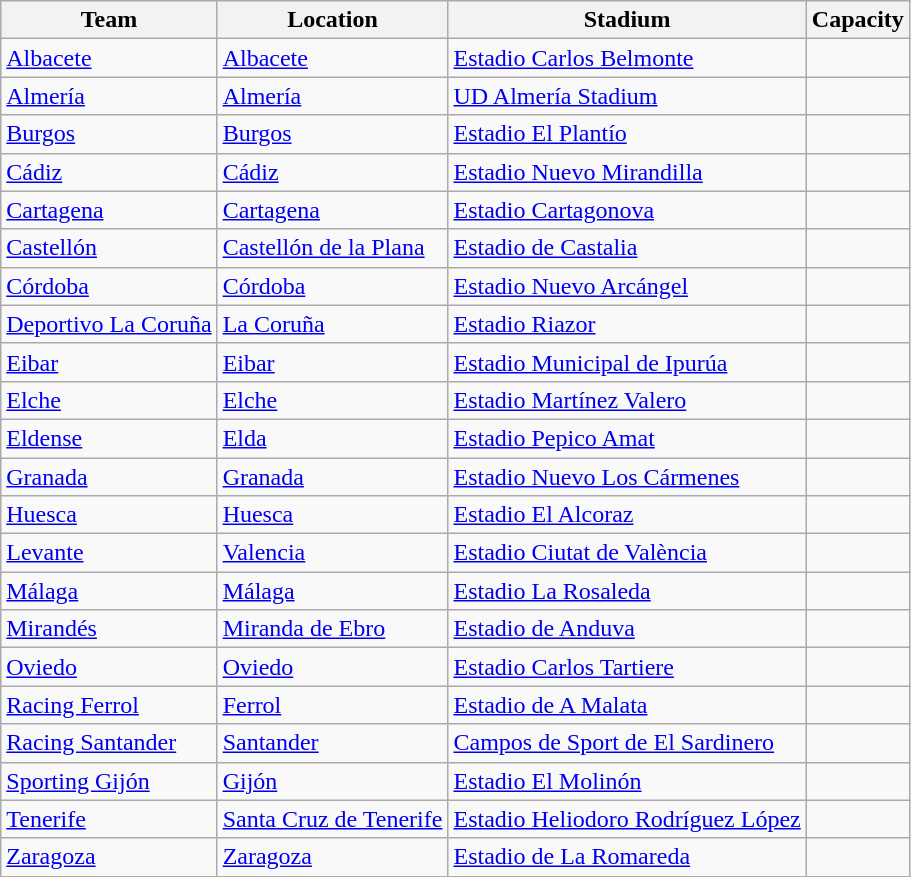<table class="wikitable sortable" style="text-align: left;">
<tr>
<th>Team</th>
<th>Location</th>
<th>Stadium</th>
<th>Capacity</th>
</tr>
<tr>
<td><a href='#'>Albacete</a></td>
<td><a href='#'>Albacete</a></td>
<td><a href='#'>Estadio Carlos Belmonte</a></td>
<td align="center"></td>
</tr>
<tr>
<td><a href='#'>Almería</a></td>
<td><a href='#'>Almería</a></td>
<td><a href='#'>UD Almería Stadium</a></td>
<td align="center"></td>
</tr>
<tr>
<td><a href='#'>Burgos</a></td>
<td><a href='#'>Burgos</a></td>
<td><a href='#'>Estadio El Plantío</a></td>
<td align="center"></td>
</tr>
<tr>
<td><a href='#'>Cádiz</a></td>
<td><a href='#'>Cádiz</a></td>
<td><a href='#'>Estadio Nuevo Mirandilla</a></td>
<td align="center"></td>
</tr>
<tr>
<td><a href='#'>Cartagena</a></td>
<td><a href='#'>Cartagena</a></td>
<td><a href='#'>Estadio Cartagonova</a></td>
<td align="center"></td>
</tr>
<tr>
<td><a href='#'>Castellón</a></td>
<td><a href='#'>Castellón de la Plana</a></td>
<td><a href='#'>Estadio de Castalia</a></td>
<td align="center"></td>
</tr>
<tr>
<td><a href='#'>Córdoba</a></td>
<td><a href='#'>Córdoba</a></td>
<td><a href='#'>Estadio Nuevo Arcángel</a></td>
<td align="center"></td>
</tr>
<tr>
<td><a href='#'>Deportivo La Coruña</a></td>
<td><a href='#'>La Coruña</a></td>
<td><a href='#'>Estadio Riazor</a></td>
<td align=center></td>
</tr>
<tr>
<td><a href='#'>Eibar</a></td>
<td><a href='#'>Eibar</a></td>
<td><a href='#'>Estadio Municipal de Ipurúa</a></td>
<td align="center"></td>
</tr>
<tr>
<td><a href='#'>Elche</a></td>
<td><a href='#'>Elche</a></td>
<td><a href='#'>Estadio Martínez Valero</a></td>
<td align="center"></td>
</tr>
<tr>
<td><a href='#'>Eldense</a></td>
<td><a href='#'>Elda</a></td>
<td><a href='#'>Estadio Pepico Amat</a></td>
<td align=center></td>
</tr>
<tr>
<td><a href='#'>Granada</a></td>
<td><a href='#'>Granada</a></td>
<td><a href='#'>Estadio Nuevo Los Cármenes</a></td>
<td align="center"></td>
</tr>
<tr>
<td><a href='#'>Huesca</a></td>
<td><a href='#'>Huesca</a></td>
<td><a href='#'>Estadio El Alcoraz</a></td>
<td align="center"></td>
</tr>
<tr>
<td><a href='#'>Levante</a></td>
<td><a href='#'>Valencia</a></td>
<td><a href='#'>Estadio Ciutat de València</a></td>
<td align="center"></td>
</tr>
<tr>
<td><a href='#'>Málaga</a></td>
<td><a href='#'>Málaga</a></td>
<td><a href='#'>Estadio La Rosaleda</a></td>
<td align="center"></td>
</tr>
<tr>
<td><a href='#'>Mirandés</a></td>
<td><a href='#'>Miranda de Ebro</a></td>
<td><a href='#'>Estadio de Anduva</a></td>
<td align="center"></td>
</tr>
<tr>
<td><a href='#'>Oviedo</a></td>
<td><a href='#'>Oviedo</a></td>
<td><a href='#'>Estadio Carlos Tartiere</a></td>
<td align="center"></td>
</tr>
<tr>
<td><a href='#'>Racing Ferrol</a></td>
<td><a href='#'>Ferrol</a></td>
<td><a href='#'>Estadio de A Malata</a></td>
<td align=center></td>
</tr>
<tr>
<td><a href='#'>Racing Santander</a></td>
<td><a href='#'>Santander</a></td>
<td><a href='#'>Campos de Sport de El Sardinero</a></td>
<td align="center"></td>
</tr>
<tr>
<td><a href='#'>Sporting Gijón</a></td>
<td><a href='#'>Gijón</a></td>
<td><a href='#'>Estadio El Molinón</a></td>
<td align="center"></td>
</tr>
<tr>
<td><a href='#'>Tenerife</a></td>
<td><a href='#'>Santa Cruz de Tenerife</a></td>
<td><a href='#'>Estadio Heliodoro Rodríguez López</a></td>
<td align="center"></td>
</tr>
<tr>
<td><a href='#'>Zaragoza</a></td>
<td><a href='#'>Zaragoza</a></td>
<td><a href='#'>Estadio de La Romareda</a></td>
<td align="center"></td>
</tr>
<tr>
</tr>
</table>
